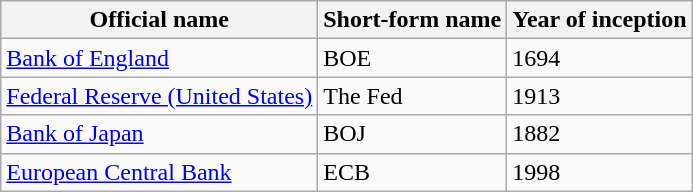<table class="wikitable">
<tr>
<th>Official name</th>
<th>Short-form name</th>
<th>Year of inception</th>
</tr>
<tr>
<td><a href='#'>Bank of England</a></td>
<td>BOE</td>
<td>1694</td>
</tr>
<tr>
<td><a href='#'>Federal Reserve (United States)</a></td>
<td>The Fed</td>
<td>1913</td>
</tr>
<tr>
<td><a href='#'>Bank of Japan</a></td>
<td>BOJ</td>
<td>1882</td>
</tr>
<tr>
<td><a href='#'>European Central Bank</a></td>
<td>ECB</td>
<td>1998</td>
</tr>
</table>
